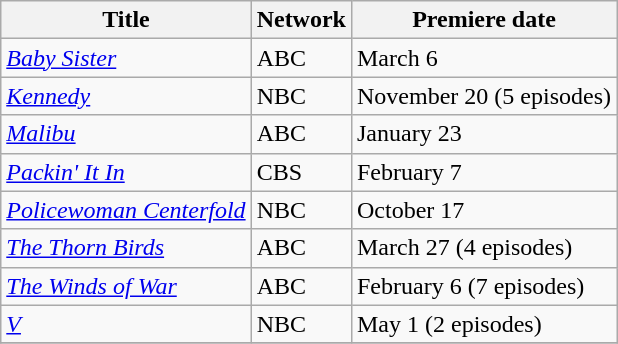<table class="wikitable sortable">
<tr>
<th>Title</th>
<th>Network</th>
<th>Premiere date</th>
</tr>
<tr>
<td><em><a href='#'>Baby Sister</a></em></td>
<td>ABC</td>
<td>March 6</td>
</tr>
<tr>
<td><em><a href='#'>Kennedy</a></em></td>
<td>NBC</td>
<td>November 20 (5 episodes)</td>
</tr>
<tr>
<td><em><a href='#'>Malibu</a></em></td>
<td>ABC</td>
<td>January 23</td>
</tr>
<tr>
<td><em><a href='#'>Packin' It In</a></em></td>
<td>CBS</td>
<td>February 7</td>
</tr>
<tr>
<td><em><a href='#'>Policewoman Centerfold</a></em></td>
<td>NBC</td>
<td>October 17</td>
</tr>
<tr>
<td><em><a href='#'>The Thorn Birds</a></em></td>
<td>ABC</td>
<td>March 27 (4 episodes)</td>
</tr>
<tr>
<td><em><a href='#'>The Winds of War</a></em></td>
<td>ABC</td>
<td>February 6 (7 episodes)</td>
</tr>
<tr>
<td><em><a href='#'>V</a></em></td>
<td>NBC</td>
<td>May 1 (2 episodes)</td>
</tr>
<tr>
</tr>
</table>
